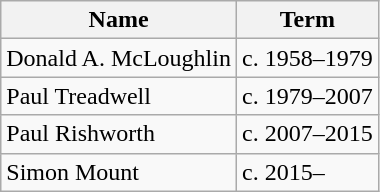<table class="wikitable">
<tr>
<th>Name</th>
<th>Term</th>
</tr>
<tr>
<td>Donald A. McLoughlin</td>
<td>c. 1958–1979</td>
</tr>
<tr>
<td>Paul Treadwell</td>
<td>c. 1979–2007</td>
</tr>
<tr>
<td>Paul Rishworth</td>
<td>c. 2007–2015</td>
</tr>
<tr>
<td>Simon Mount</td>
<td>c. 2015–</td>
</tr>
</table>
